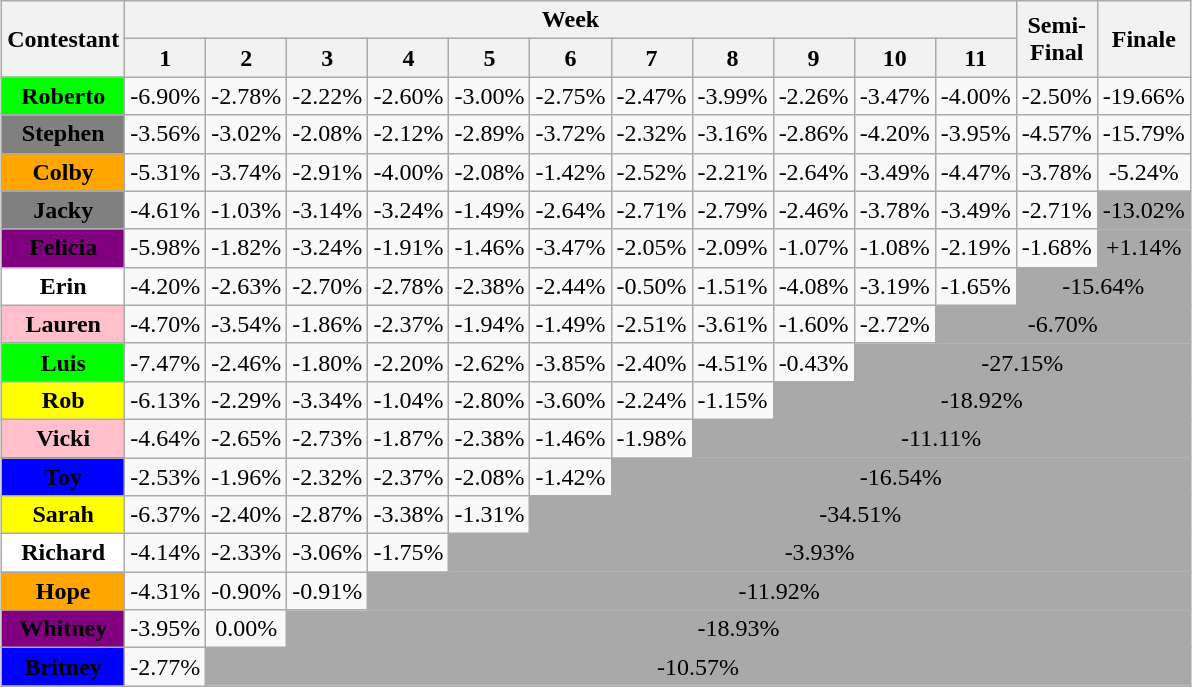<table class="wikitable" style="text-align:center; margin:auto;">
<tr>
<th rowspan="2">Contestant</th>
<th colspan="11">Week</th>
<th rowspan="2">Semi-<br>Final</th>
<th rowspan="2">Finale</th>
</tr>
<tr>
<th>1</th>
<th>2</th>
<th>3</th>
<th>4</th>
<th>5</th>
<th>6</th>
<th>7</th>
<th>8</th>
<th>9</th>
<th>10</th>
<th>11</th>
</tr>
<tr>
<td style="background:lime;"><span><strong>Roberto</strong></span></td>
<td>-6.90%</td>
<td>-2.78%</td>
<td>-2.22%</td>
<td>-2.60%</td>
<td>-3.00%</td>
<td>-2.75%</td>
<td>-2.47%</td>
<td>-3.99%</td>
<td>-2.26%</td>
<td>-3.47%</td>
<td>-4.00%</td>
<td>-2.50%</td>
<td>-19.66%</td>
</tr>
<tr>
<td style="background:gray;"><span><strong>Stephen</strong></span></td>
<td>-3.56%</td>
<td>-3.02%</td>
<td>-2.08%</td>
<td>-2.12%</td>
<td>-2.89%</td>
<td>-3.72%</td>
<td>-2.32%</td>
<td>-3.16%</td>
<td>-2.86%</td>
<td>-4.20%</td>
<td>-3.95%</td>
<td>-4.57%</td>
<td>-15.79%</td>
</tr>
<tr>
<td style="background:orange;"><strong>Colby</strong></td>
<td>-5.31%</td>
<td>-3.74%</td>
<td>-2.91%</td>
<td>-4.00%</td>
<td>-2.08%</td>
<td>-1.42%</td>
<td>-2.52%</td>
<td>-2.21%</td>
<td>-2.64%</td>
<td>-3.49%</td>
<td>-4.47%</td>
<td>-3.78%</td>
<td>-5.24%</td>
</tr>
<tr>
<td style="background:gray;"><span><strong>Jacky</strong></span></td>
<td>-4.61%</td>
<td>-1.03%</td>
<td>-3.14%</td>
<td>-3.24%</td>
<td>-1.49%</td>
<td>-2.64%</td>
<td>-2.71%</td>
<td>-2.79%</td>
<td>-2.46%</td>
<td>-3.78%</td>
<td>-3.49%</td>
<td>-2.71%</td>
<td style="background:darkgrey;" colspan="1">-13.02%</td>
</tr>
<tr>
<td style="background:purple;"><span><strong>Felicia</strong></span></td>
<td>-5.98%</td>
<td>-1.82%</td>
<td>-3.24%</td>
<td>-1.91%</td>
<td>-1.46%</td>
<td>-3.47%</td>
<td>-2.05%</td>
<td>-2.09%</td>
<td>-1.07%</td>
<td>-1.08%</td>
<td>-2.19%</td>
<td>-1.68%</td>
<td style="background:darkgrey;" colspan="1">+1.14%</td>
</tr>
<tr>
<td style="background:white;"><span><strong>Erin</strong></span></td>
<td>-4.20%</td>
<td>-2.63%</td>
<td>-2.70%</td>
<td>-2.78%</td>
<td>-2.38%</td>
<td>-2.44%</td>
<td>-0.50%</td>
<td>-1.51%</td>
<td>-4.08%</td>
<td>-3.19%</td>
<td>-1.65%</td>
<td style="background:darkgrey;" colspan="2">-15.64%</td>
</tr>
<tr>
<td style="background:pink;"><span><strong>Lauren</strong></span></td>
<td>-4.70%</td>
<td>-3.54%</td>
<td>-1.86%</td>
<td>-2.37%</td>
<td>-1.94%</td>
<td>-1.49%</td>
<td>-2.51%</td>
<td>-3.61%</td>
<td>-1.60%</td>
<td>-2.72%</td>
<td style="background:darkgrey;" colspan="3">-6.70%</td>
</tr>
<tr>
<td style="background:lime;"><span><strong>Luis</strong></span></td>
<td>-7.47%</td>
<td>-2.46%</td>
<td>-1.80%</td>
<td>-2.20%</td>
<td>-2.62%</td>
<td>-3.85%</td>
<td>-2.40%</td>
<td>-4.51%</td>
<td>-0.43%</td>
<td style="background:darkgrey;" colspan="4">-27.15%</td>
</tr>
<tr>
<td style="background:yellow;"><strong>Rob</strong></td>
<td>-6.13%</td>
<td>-2.29%</td>
<td>-3.34%</td>
<td>-1.04%</td>
<td>-2.80%</td>
<td>-3.60%</td>
<td>-2.24%</td>
<td>-1.15%</td>
<td style="background:darkgrey;" colspan="5">-18.92%</td>
</tr>
<tr>
<td style="background:pink;"><strong>Vicki</strong></td>
<td>-4.64%</td>
<td>-2.65%</td>
<td>-2.73%</td>
<td>-1.87%</td>
<td>-2.38%</td>
<td>-1.46%</td>
<td>-1.98%</td>
<td style="background:darkgrey;" colspan="6">-11.11%</td>
</tr>
<tr>
<td style="background:blue;"><span><strong>Toy</strong></span></td>
<td>-2.53%</td>
<td>-1.96%</td>
<td>-2.32%</td>
<td>-2.37%</td>
<td>-2.08%</td>
<td>-1.42%</td>
<td style="background:darkgrey;" colspan="7">-16.54%</td>
</tr>
<tr>
<td style="background:yellow;"><strong>Sarah</strong></td>
<td>-6.37%</td>
<td>-2.40%</td>
<td>-2.87%</td>
<td>-3.38%</td>
<td>-1.31%</td>
<td style="background:darkgrey;" colspan="8">-34.51%</td>
</tr>
<tr>
<td style="background:white"><span><strong>Richard</strong></span></td>
<td>-4.14%</td>
<td>-2.33%</td>
<td>-3.06%</td>
<td>-1.75%</td>
<td style="background:darkgrey;" colspan="9">-3.93%</td>
</tr>
<tr>
<td style="background:orange;"><strong>Hope</strong></td>
<td>-4.31%</td>
<td>-0.90%</td>
<td>-0.91%</td>
<td style="background:darkgrey;" colspan="10">-11.92%</td>
</tr>
<tr>
<td style="background:purple;"><span><strong>Whitney</strong></span></td>
<td>-3.95%</td>
<td>0.00%</td>
<td style="background:darkgrey;" colspan="12">-18.93%</td>
</tr>
<tr>
<td style="background:blue;"><span><strong>Britney</strong></span></td>
<td>-2.77%</td>
<td style="background:darkgrey;" colspan="12">-10.57%</td>
</tr>
</table>
